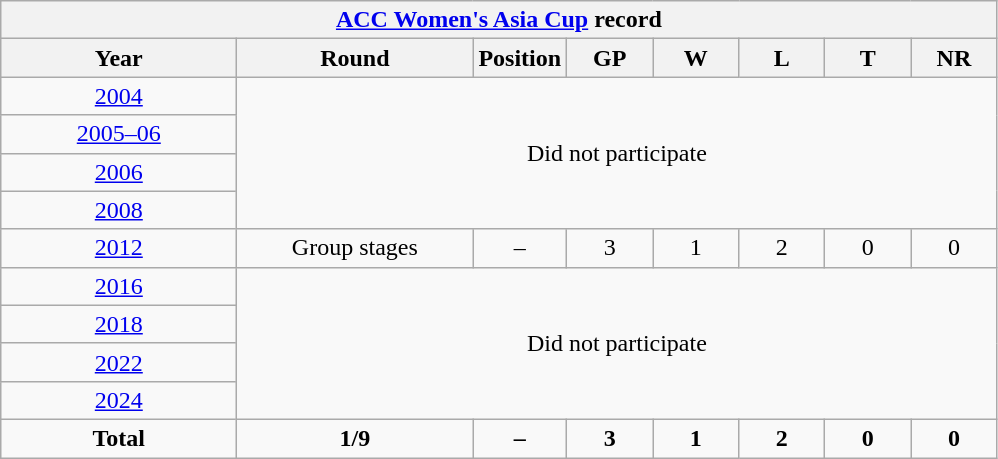<table class="wikitable" style="text-align: center; width=900px;">
<tr>
<th colspan=9><a href='#'>ACC Women's Asia Cup</a> record</th>
</tr>
<tr>
<th width=150>Year</th>
<th width=150>Round</th>
<th width=50>Position</th>
<th width=50>GP</th>
<th width=50>W</th>
<th width=50>L</th>
<th width=50>T</th>
<th width=50>NR</th>
</tr>
<tr>
<td> <a href='#'>2004</a></td>
<td rowspan=4 colspan=8>Did not participate</td>
</tr>
<tr>
<td> <a href='#'>2005–06</a></td>
</tr>
<tr>
<td> <a href='#'>2006</a></td>
</tr>
<tr>
<td> <a href='#'>2008</a></td>
</tr>
<tr>
<td> <a href='#'>2012</a></td>
<td>Group stages</td>
<td>–</td>
<td>3</td>
<td>1</td>
<td>2</td>
<td>0</td>
<td>0</td>
</tr>
<tr>
<td> <a href='#'>2016</a></td>
<td rowspan=4 colspan=8>Did not participate</td>
</tr>
<tr>
<td> <a href='#'>2018</a></td>
</tr>
<tr>
<td> <a href='#'>2022</a></td>
</tr>
<tr>
<td> <a href='#'>2024</a></td>
</tr>
<tr>
<td><strong>Total</strong></td>
<td><strong>1/9</strong></td>
<td><strong> –</strong></td>
<td><strong>3</strong></td>
<td><strong>1</strong></td>
<td><strong>2</strong></td>
<td><strong>0</strong></td>
<td><strong>0</strong></td>
</tr>
</table>
